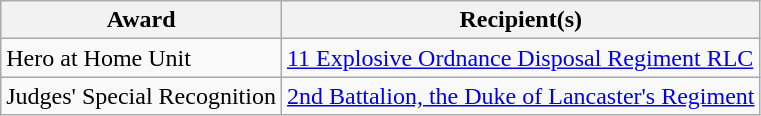<table class="wikitable" border="1">
<tr>
<th>Award</th>
<th>Recipient(s)</th>
</tr>
<tr>
<td>Hero at Home Unit</td>
<td><a href='#'>11 Explosive Ordnance Disposal Regiment RLC</a></td>
</tr>
<tr>
<td>Judges' Special Recognition</td>
<td><a href='#'>2nd Battalion, the Duke of Lancaster's Regiment</a></td>
</tr>
</table>
